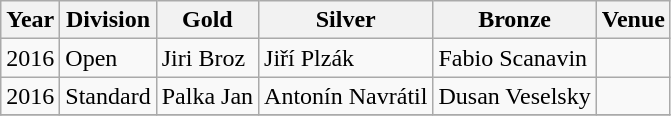<table class="wikitable sortable" style="text-align: left;">
<tr>
<th>Year</th>
<th>Division</th>
<th> Gold</th>
<th> Silver</th>
<th> Bronze</th>
<th>Venue</th>
</tr>
<tr>
<td>2016</td>
<td>Open</td>
<td> Jiri Broz</td>
<td> Jiří Plzák</td>
<td> Fabio Scanavin</td>
<td></td>
</tr>
<tr>
<td>2016</td>
<td>Standard</td>
<td> Palka Jan</td>
<td> Antonín Navrátil</td>
<td> Dusan Veselsky</td>
<td></td>
</tr>
<tr>
</tr>
</table>
